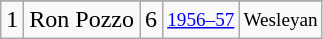<table class="wikitable">
<tr>
</tr>
<tr>
<td>1</td>
<td>Ron Pozzo</td>
<td>6</td>
<td style="font-size:80%;"><a href='#'>1956–57</a></td>
<td style="font-size:80%;">Wesleyan</td>
</tr>
</table>
